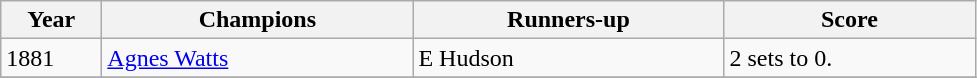<table class="wikitable">
<tr>
<th style="width:60px;">Year</th>
<th style="width:200px;">Champions</th>
<th style="width:200px;">Runners-up</th>
<th style="width:160px;">Score</th>
</tr>
<tr>
<td>1881</td>
<td> <a href='#'>Agnes Watts</a></td>
<td> E Hudson</td>
<td>2 sets to 0.</td>
</tr>
<tr>
</tr>
</table>
